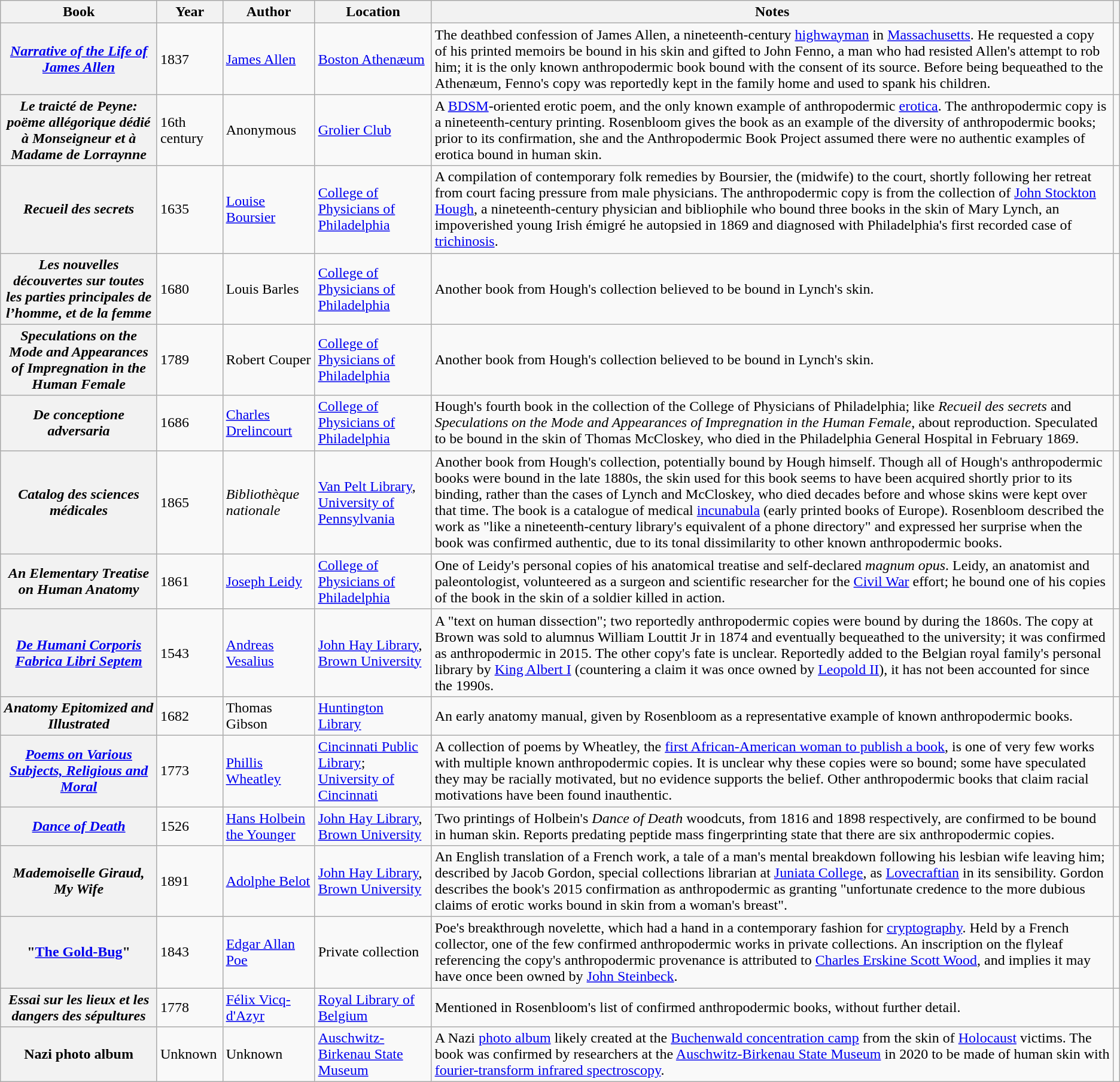<table class="wikitable plainrowheaders sortable">
<tr>
<th scope="col">Book</th>
<th scope="col">Year</th>
<th scope="col">Author</th>
<th scope="col">Location</th>
<th scope="col" class=unsortable>Notes</th>
<th scope="col" class=unsortable></th>
</tr>
<tr>
<th scope=row><em><a href='#'>Narrative of the Life of James Allen</a></em></th>
<td>1837</td>
<td><a href='#'>James Allen</a></td>
<td><a href='#'>Boston Athenæum</a></td>
<td>The deathbed confession of James Allen, a nineteenth-century <a href='#'>highwayman</a> in <a href='#'>Massachusetts</a>. He requested a copy of his printed memoirs be bound in his skin and gifted to John Fenno, a man who had resisted Allen's attempt to rob him; it is the only known anthropodermic book bound with the consent of its source. Before being bequeathed to the Athenæum, Fenno's copy was reportedly kept in the family home and used to spank his children.</td>
<td></td>
</tr>
<tr>
<th scope=row><em>Le traicté de Peyne: poëme allégorique dédié à Monseigneur et à Madame de Lorraynne</em></th>
<td>16th century</td>
<td>Anonymous</td>
<td><a href='#'>Grolier Club</a></td>
<td>A <a href='#'>BDSM</a>-oriented erotic poem, and the only known example of anthropodermic <a href='#'>erotica</a>. The anthropodermic copy is a nineteenth-century printing. Rosenbloom gives the book as an example of the diversity of anthropodermic books; prior to its confirmation, she and the Anthropodermic Book Project assumed there were no authentic examples of erotica bound in human skin.</td>
<td></td>
</tr>
<tr>
<th scope=row><em>Recueil des secrets</em></th>
<td>1635</td>
<td><a href='#'>Louise Boursier</a></td>
<td><a href='#'>College of Physicians of Philadelphia</a></td>
<td>A compilation of contemporary folk remedies by Boursier, the  (midwife) to the court, shortly following her retreat from court facing pressure from male physicians. The anthropodermic copy is from the collection of <a href='#'>John Stockton Hough</a>, a nineteenth-century physician and bibliophile who bound three books in the skin of Mary Lynch, an impoverished young Irish émigré he autopsied in 1869 and diagnosed with Philadelphia's first recorded case of <a href='#'>trichinosis</a>.</td>
<td></td>
</tr>
<tr>
<th scope=row><em>Les nouvelles découvertes sur toutes les parties principales de l’homme, et de la femme</em></th>
<td>1680</td>
<td>Louis Barles</td>
<td><a href='#'>College of Physicians of Philadelphia</a></td>
<td>Another book from Hough's collection believed to be bound in Lynch's skin.</td>
<td></td>
</tr>
<tr>
<th scope=row><em>Speculations on the Mode and Appearances of Impregnation in the Human Female</em></th>
<td>1789</td>
<td>Robert Couper</td>
<td><a href='#'>College of Physicians of Philadelphia</a></td>
<td>Another book from Hough's collection believed to be bound in Lynch's skin.</td>
<td></td>
</tr>
<tr>
<th scope=row><em>De conceptione adversaria</em></th>
<td>1686</td>
<td><a href='#'>Charles Drelincourt</a></td>
<td><a href='#'>College of Physicians of Philadelphia</a></td>
<td>Hough's fourth book in the collection of the College of Physicians of Philadelphia; like <em>Recueil des secrets</em> and <em>Speculations on the Mode and Appearances of Impregnation in the Human Female</em>, about reproduction. Speculated to be bound in the skin of Thomas McCloskey, who died in the Philadelphia General Hospital in February 1869.</td>
<td></td>
</tr>
<tr>
<th scope=row><em>Catalog des sciences médicales</em></th>
<td>1865</td>
<td><em>Bibliothèque nationale</em></td>
<td><a href='#'>Van Pelt Library</a>, <a href='#'>University of Pennsylvania</a></td>
<td>Another book from Hough's collection, potentially bound by Hough himself. Though all of Hough's anthropodermic books were bound in the late 1880s, the skin used for this book seems to have been acquired shortly prior to its binding, rather than the cases of Lynch and McCloskey, who died decades before and whose skins were kept over that time. The book is a catalogue of medical <a href='#'>incunabula</a> (early printed books of Europe). Rosenbloom described the work as "like a nineteenth-century library's equivalent of a phone directory" and expressed her surprise when the book was confirmed authentic, due to its tonal dissimilarity to other known anthropodermic books.</td>
<td></td>
</tr>
<tr>
<th scope=row><em>An Elementary Treatise on Human Anatomy</em></th>
<td>1861</td>
<td><a href='#'>Joseph Leidy</a></td>
<td><a href='#'>College of Physicians of Philadelphia</a></td>
<td>One of Leidy's personal copies of his anatomical treatise and self-declared <em>magnum opus</em>. Leidy, an anatomist and paleontologist, volunteered as a surgeon and scientific researcher for the <a href='#'>Civil War</a> effort; he bound one of his copies of the book in the skin of a soldier killed in action.</td>
<td></td>
</tr>
<tr>
<th scope=row><em><a href='#'>De Humani Corporis Fabrica Libri Septem</a></em></th>
<td>1543</td>
<td><a href='#'>Andreas Vesalius</a></td>
<td><a href='#'>John Hay Library</a>, <a href='#'>Brown University</a></td>
<td>A "text on human dissection"; two reportedly anthropodermic copies were bound by  during the 1860s. The copy at Brown was sold to alumnus William Louttit Jr in 1874 and eventually bequeathed to the university; it was confirmed as anthropodermic in 2015. The other copy's fate is unclear. Reportedly added to the Belgian royal family's personal library by <a href='#'>King Albert I</a> (countering a claim it was once owned by <a href='#'>Leopold II</a>), it has not been accounted for since the 1990s.</td>
<td></td>
</tr>
<tr>
<th scope=row><em>Anatomy Epitomized and Illustrated</em></th>
<td>1682</td>
<td>Thomas Gibson</td>
<td><a href='#'>Huntington Library</a></td>
<td>An early anatomy manual, given by Rosenbloom as a representative example of known anthropodermic books.</td>
<td></td>
</tr>
<tr>
<th scope=row><em><a href='#'>Poems on Various Subjects, Religious and Moral</a></em></th>
<td>1773</td>
<td><a href='#'>Phillis Wheatley</a></td>
<td><a href='#'>Cincinnati Public Library</a>; <a href='#'>University of Cincinnati</a></td>
<td>A collection of poems by Wheatley, the <a href='#'>first African-American woman to publish a book</a>, is one of very few works with multiple known anthropodermic copies. It is unclear why these copies were so bound; some have speculated they may be racially motivated, but no evidence supports the belief. Other anthropodermic books that claim racial motivations have been found inauthentic.</td>
<td></td>
</tr>
<tr>
<th scope=row><em><a href='#'>Dance of Death</a></em></th>
<td>1526</td>
<td><a href='#'>Hans Holbein the Younger</a></td>
<td><a href='#'>John Hay Library</a>, <a href='#'>Brown University</a></td>
<td>Two printings of Holbein's <em>Dance of Death</em> woodcuts, from 1816 and 1898 respectively, are confirmed to be bound in human skin. Reports predating peptide mass fingerprinting state that there are six anthropodermic copies.</td>
<td></td>
</tr>
<tr>
<th scope=row><em>Mademoiselle Giraud, My Wife</em></th>
<td>1891</td>
<td><a href='#'>Adolphe Belot</a></td>
<td><a href='#'>John Hay Library</a>, <a href='#'>Brown University</a></td>
<td>An English translation of a French work, a tale of a man's mental breakdown following his lesbian wife leaving him; described by Jacob Gordon, special collections librarian at <a href='#'>Juniata College</a>, as <a href='#'>Lovecraftian</a> in its sensibility. Gordon describes the book's 2015 confirmation as anthropodermic as granting "unfortunate credence to the more dubious claims of erotic works bound in skin from a woman's breast".</td>
<td></td>
</tr>
<tr>
<th scope=row data-sort-value=Gold-Bug, The>"<a href='#'>The Gold-Bug</a>"</th>
<td>1843</td>
<td><a href='#'>Edgar Allan Poe</a></td>
<td>Private collection</td>
<td>Poe's breakthrough novelette, which had a hand in a contemporary fashion for <a href='#'>cryptography</a>. Held by a French collector, one of the few confirmed anthropodermic works in private collections. An inscription on the flyleaf referencing the copy's anthropodermic provenance is attributed to <a href='#'>Charles Erskine Scott Wood</a>, and implies it may have once been owned by <a href='#'>John Steinbeck</a>.</td>
<td></td>
</tr>
<tr>
<th scope=row><em>Essai sur les lieux et les dangers des sépultures</em></th>
<td>1778</td>
<td><a href='#'>Félix Vicq-d'Azyr</a></td>
<td><a href='#'>Royal Library of Belgium</a></td>
<td>Mentioned in Rosenbloom's list of confirmed anthropodermic books, without further detail.</td>
<td></td>
</tr>
<tr>
<th scope=row>Nazi photo album</th>
<td>Unknown</td>
<td>Unknown</td>
<td><a href='#'>Auschwitz-Birkenau State Museum</a></td>
<td>A Nazi <a href='#'>photo album</a> likely created at the <a href='#'>Buchenwald concentration camp</a> from the skin of <a href='#'>Holocaust</a> victims. The book was confirmed by researchers at the <a href='#'>Auschwitz-Birkenau State Museum</a> in 2020 to be made of human skin with <a href='#'>fourier-transform infrared spectroscopy</a>.</td>
<td></td>
</tr>
</table>
